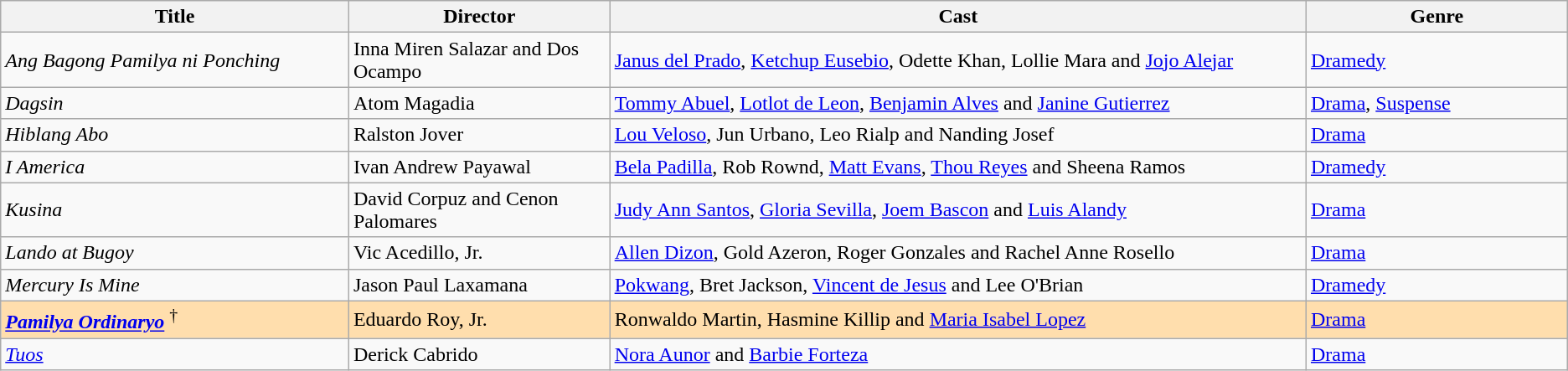<table class="wikitable">
<tr>
<th style="width:20%;">Title</th>
<th style="width:15%;">Director</th>
<th style="width:40%;">Cast</th>
<th style="width:15%;">Genre</th>
</tr>
<tr>
<td><em>Ang Bagong Pamilya ni Ponching</em></td>
<td>Inna Miren Salazar and Dos Ocampo</td>
<td><a href='#'>Janus del Prado</a>, <a href='#'>Ketchup Eusebio</a>, Odette Khan, Lollie Mara and <a href='#'>Jojo Alejar</a></td>
<td><a href='#'>Dramedy</a></td>
</tr>
<tr>
<td><em>Dagsin</em></td>
<td>Atom Magadia</td>
<td><a href='#'>Tommy Abuel</a>, <a href='#'>Lotlot de Leon</a>, <a href='#'>Benjamin Alves</a> and <a href='#'>Janine Gutierrez</a></td>
<td><a href='#'>Drama</a>, <a href='#'>Suspense</a></td>
</tr>
<tr>
<td><em>Hiblang Abo</em></td>
<td>Ralston Jover</td>
<td><a href='#'>Lou Veloso</a>, Jun Urbano, Leo Rialp and Nanding Josef</td>
<td><a href='#'>Drama</a></td>
</tr>
<tr>
<td><em>I America</em></td>
<td>Ivan Andrew Payawal</td>
<td><a href='#'>Bela Padilla</a>, Rob Rownd, <a href='#'>Matt Evans</a>, <a href='#'>Thou Reyes</a> and Sheena Ramos</td>
<td><a href='#'>Dramedy</a></td>
</tr>
<tr>
<td><em>Kusina</em></td>
<td>David Corpuz and Cenon Palomares</td>
<td><a href='#'>Judy Ann Santos</a>, <a href='#'>Gloria Sevilla</a>, <a href='#'>Joem Bascon</a> and <a href='#'>Luis Alandy</a></td>
<td><a href='#'>Drama</a></td>
</tr>
<tr>
<td><em>Lando at Bugoy</em></td>
<td>Vic Acedillo, Jr.</td>
<td><a href='#'>Allen Dizon</a>, Gold Azeron, Roger Gonzales and Rachel Anne Rosello</td>
<td><a href='#'>Drama</a></td>
</tr>
<tr>
<td><em>Mercury Is Mine</em></td>
<td>Jason Paul Laxamana</td>
<td><a href='#'>Pokwang</a>, Bret Jackson, <a href='#'>Vincent de Jesus</a> and Lee O'Brian</td>
<td><a href='#'>Dramedy</a></td>
</tr>
<tr style="background:#FFDEAD;">
<td><strong><em><a href='#'>Pamilya Ordinaryo</a></em></strong> <sup>†</sup></td>
<td>Eduardo Roy, Jr.</td>
<td>Ronwaldo Martin, Hasmine Killip and <a href='#'>Maria Isabel Lopez</a></td>
<td><a href='#'>Drama</a></td>
</tr>
<tr>
<td><em><a href='#'>Tuos</a></em></td>
<td>Derick Cabrido</td>
<td><a href='#'>Nora Aunor</a> and <a href='#'>Barbie Forteza</a></td>
<td><a href='#'>Drama</a></td>
</tr>
</table>
